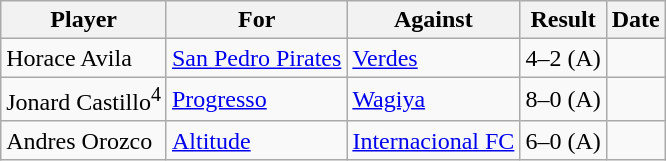<table class="wikitable">
<tr>
<th>Player</th>
<th>For</th>
<th>Against</th>
<th align=center>Result</th>
<th>Date</th>
</tr>
<tr>
<td> Horace Avila</td>
<td><a href='#'>San Pedro Pirates</a></td>
<td><a href='#'>Verdes</a></td>
<td align="center">4–2 (A)</td>
<td></td>
</tr>
<tr>
<td> Jonard Castillo<sup>4</sup></td>
<td><a href='#'>Progresso</a></td>
<td><a href='#'>Wagiya</a></td>
<td align="center">8–0 (A)</td>
<td></td>
</tr>
<tr>
<td> Andres Orozco</td>
<td><a href='#'>Altitude</a></td>
<td><a href='#'>Internacional FC</a></td>
<td align="center">6–0 (A)</td>
<td></td>
</tr>
</table>
